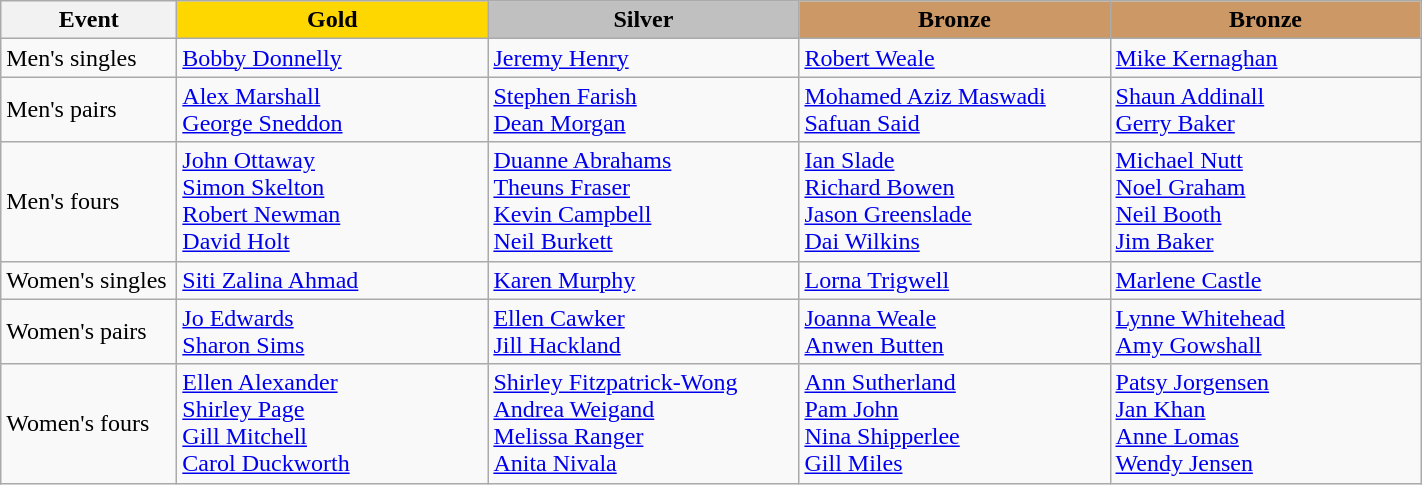<table class="wikitable" style="font-size: 100%">
<tr>
<th width=110>Event</th>
<th width=200 style="background-color: gold;">Gold</th>
<th width=200 style="background-color: silver;">Silver</th>
<th width=200 style="background-color: #cc9966;">Bronze</th>
<th width=200 style="background-color: #cc9966;">Bronze</th>
</tr>
<tr>
<td>Men's singles</td>
<td> <a href='#'>Bobby Donnelly</a></td>
<td> <a href='#'>Jeremy Henry</a></td>
<td> <a href='#'>Robert Weale</a></td>
<td> <a href='#'>Mike Kernaghan</a></td>
</tr>
<tr>
<td>Men's pairs</td>
<td> <a href='#'>Alex Marshall</a><br> <a href='#'>George Sneddon</a></td>
<td> <a href='#'>Stephen Farish</a> <br> <a href='#'>Dean Morgan</a></td>
<td> <a href='#'>Mohamed Aziz Maswadi</a> <br> <a href='#'>Safuan Said</a></td>
<td> <a href='#'>Shaun Addinall</a> <br> <a href='#'>Gerry Baker</a></td>
</tr>
<tr>
<td>Men's fours</td>
<td> <a href='#'>John Ottaway</a><br> <a href='#'>Simon Skelton</a><br> <a href='#'>Robert Newman</a><br> <a href='#'>David Holt</a></td>
<td> <a href='#'>Duanne Abrahams</a><br> <a href='#'>Theuns Fraser</a><br> <a href='#'>Kevin Campbell</a><br> <a href='#'>Neil Burkett</a></td>
<td>  <a href='#'>Ian Slade</a><br> <a href='#'>Richard Bowen</a><br> <a href='#'>Jason Greenslade</a><br> <a href='#'>Dai Wilkins</a></td>
<td> <a href='#'>Michael Nutt</a><br> <a href='#'>Noel Graham</a><br> <a href='#'>Neil Booth</a><br> <a href='#'>Jim Baker</a></td>
</tr>
<tr>
<td>Women's singles</td>
<td> <a href='#'>Siti Zalina Ahmad</a></td>
<td> <a href='#'>Karen Murphy</a></td>
<td> <a href='#'>Lorna Trigwell</a></td>
<td> <a href='#'>Marlene Castle</a></td>
</tr>
<tr>
<td>Women's pairs</td>
<td> <a href='#'>Jo Edwards</a> <br> <a href='#'>Sharon Sims</a></td>
<td> <a href='#'>Ellen Cawker</a> <br> <a href='#'>Jill Hackland</a></td>
<td> <a href='#'>Joanna Weale</a><br> <a href='#'>Anwen Butten</a></td>
<td> <a href='#'>Lynne Whitehead</a> <br> <a href='#'>Amy Gowshall</a></td>
</tr>
<tr>
<td>Women's fours</td>
<td> <a href='#'>Ellen Alexander</a><br> <a href='#'>Shirley Page</a><br> <a href='#'>Gill Mitchell</a><br> <a href='#'>Carol Duckworth</a></td>
<td> <a href='#'>Shirley Fitzpatrick-Wong</a><br> <a href='#'>Andrea Weigand</a><br> <a href='#'>Melissa Ranger</a><br> <a href='#'>Anita Nivala</a></td>
<td> <a href='#'>Ann Sutherland</a><br> <a href='#'>Pam John</a><br> <a href='#'>Nina Shipperlee</a><br> <a href='#'>Gill Miles</a></td>
<td> <a href='#'>Patsy Jorgensen</a><br> <a href='#'>Jan Khan</a><br> <a href='#'>Anne Lomas</a><br> <a href='#'>Wendy Jensen</a></td>
</tr>
</table>
